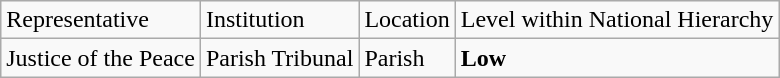<table class="wikitable">
<tr>
<td>Representative</td>
<td>Institution</td>
<td>Location</td>
<td>Level within National Hierarchy</td>
</tr>
<tr>
<td>Justice of the Peace</td>
<td>Parish Tribunal</td>
<td>Parish</td>
<td><span><strong>Low</strong></span></td>
</tr>
</table>
